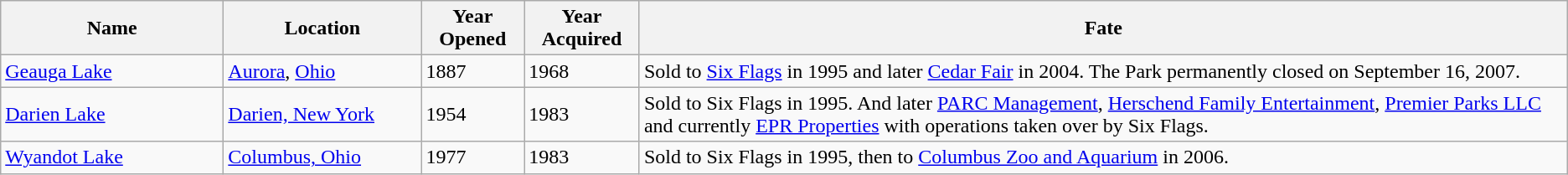<table class="wikitable sortable">
<tr>
<th style="width:170px;">Name</th>
<th style="width:150px;">Location</th>
<th>Year Opened</th>
<th>Year Acquired</th>
<th>Fate</th>
</tr>
<tr>
<td><a href='#'>Geauga Lake</a></td>
<td><a href='#'>Aurora</a>, <a href='#'>Ohio</a></td>
<td>1887</td>
<td>1968</td>
<td>Sold to <a href='#'>Six Flags</a> in 1995 and later <a href='#'>Cedar Fair</a> in 2004. The Park permanently closed on September 16, 2007.</td>
</tr>
<tr>
<td><a href='#'>Darien Lake</a></td>
<td><a href='#'>Darien, New York</a></td>
<td>1954</td>
<td>1983</td>
<td>Sold to Six Flags in 1995. And later <a href='#'>PARC Management</a>, <a href='#'>Herschend Family Entertainment</a>, <a href='#'>Premier Parks LLC</a> and currently <a href='#'>EPR Properties</a> with operations taken over by Six Flags.</td>
</tr>
<tr>
<td><a href='#'>Wyandot Lake</a></td>
<td><a href='#'>Columbus, Ohio</a></td>
<td>1977</td>
<td>1983</td>
<td>Sold to Six Flags in 1995, then to <a href='#'>Columbus Zoo and Aquarium</a> in 2006.</td>
</tr>
</table>
